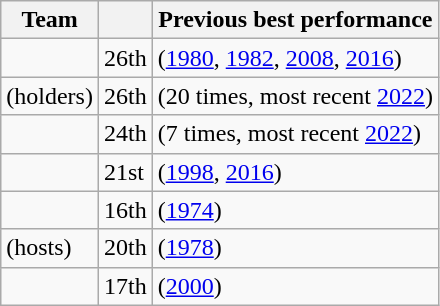<table class="wikitable sortable" style="text-align: left;">
<tr>
<th>Team</th>
<th data-sort-type="number"></th>
<th>Previous best performance</th>
</tr>
<tr>
<td></td>
<td>26th</td>
<td> (<a href='#'>1980</a>, <a href='#'>1982</a>, <a href='#'>2008</a>, <a href='#'>2016</a>)</td>
</tr>
<tr>
<td> (holders)</td>
<td>26th</td>
<td> (20 times, most recent <a href='#'>2022</a>)</td>
</tr>
<tr>
<td></td>
<td>24th</td>
<td> (7 times, most recent <a href='#'>2022</a>)</td>
</tr>
<tr>
<td></td>
<td>21st</td>
<td> (<a href='#'>1998</a>, <a href='#'>2016</a>)</td>
</tr>
<tr>
<td></td>
<td>16th</td>
<td> (<a href='#'>1974</a>)</td>
</tr>
<tr>
<td> (hosts)</td>
<td>20th</td>
<td> (<a href='#'>1978</a>)</td>
</tr>
<tr>
<td></td>
<td>17th</td>
<td> (<a href='#'>2000</a>)</td>
</tr>
</table>
